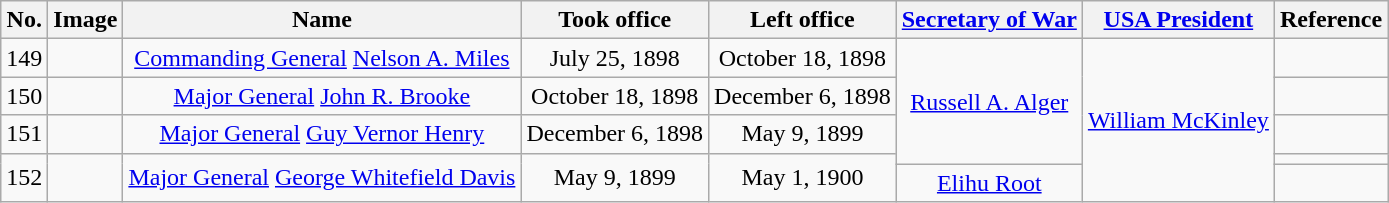<table class="wikitable" style="text-align:center">
<tr>
<th>No.</th>
<th>Image</th>
<th>Name</th>
<th>Took office</th>
<th>Left office</th>
<th><a href='#'>Secretary of War</a></th>
<th><a href='#'>USA President</a></th>
<th scope="column" class="unsortable">Reference</th>
</tr>
<tr>
<td>149</td>
<td></td>
<td><a href='#'>Commanding General</a> <a href='#'>Nelson A. Miles</a></td>
<td>July 25, 1898</td>
<td>October 18, 1898</td>
<td rowspan="4"><a href='#'>Russell A. Alger</a></td>
<td rowspan="5"><a href='#'>William McKinley</a></td>
<td></td>
</tr>
<tr>
<td>150</td>
<td></td>
<td><a href='#'>Major General</a> <a href='#'>John R. Brooke</a></td>
<td>October 18, 1898</td>
<td>December 6, 1898</td>
<td></td>
</tr>
<tr>
<td>151</td>
<td></td>
<td><a href='#'>Major General</a> <a href='#'>Guy Vernor Henry</a></td>
<td>December 6, 1898</td>
<td>May 9, 1899</td>
<td></td>
</tr>
<tr>
<td rowspan="2">152</td>
<td rowspan="2"></td>
<td rowspan="2"><a href='#'>Major General</a> <a href='#'>George Whitefield Davis</a></td>
<td rowspan="2">May 9, 1899</td>
<td rowspan="2">May 1, 1900</td>
<td></td>
</tr>
<tr>
<td><a href='#'>Elihu Root</a></td>
<td></td>
</tr>
</table>
